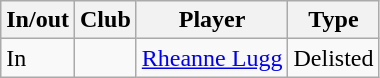<table class="wikitable plainrowheaders">
<tr>
<th scope="col"><strong>In/out</strong></th>
<th scope="col"><strong>Club</strong></th>
<th scope="col"><strong>Player</strong></th>
<th scope="col"><strong>Type</strong></th>
</tr>
<tr>
<td>In</td>
<td></td>
<td><a href='#'>Rheanne Lugg</a></td>
<td>Delisted</td>
</tr>
</table>
